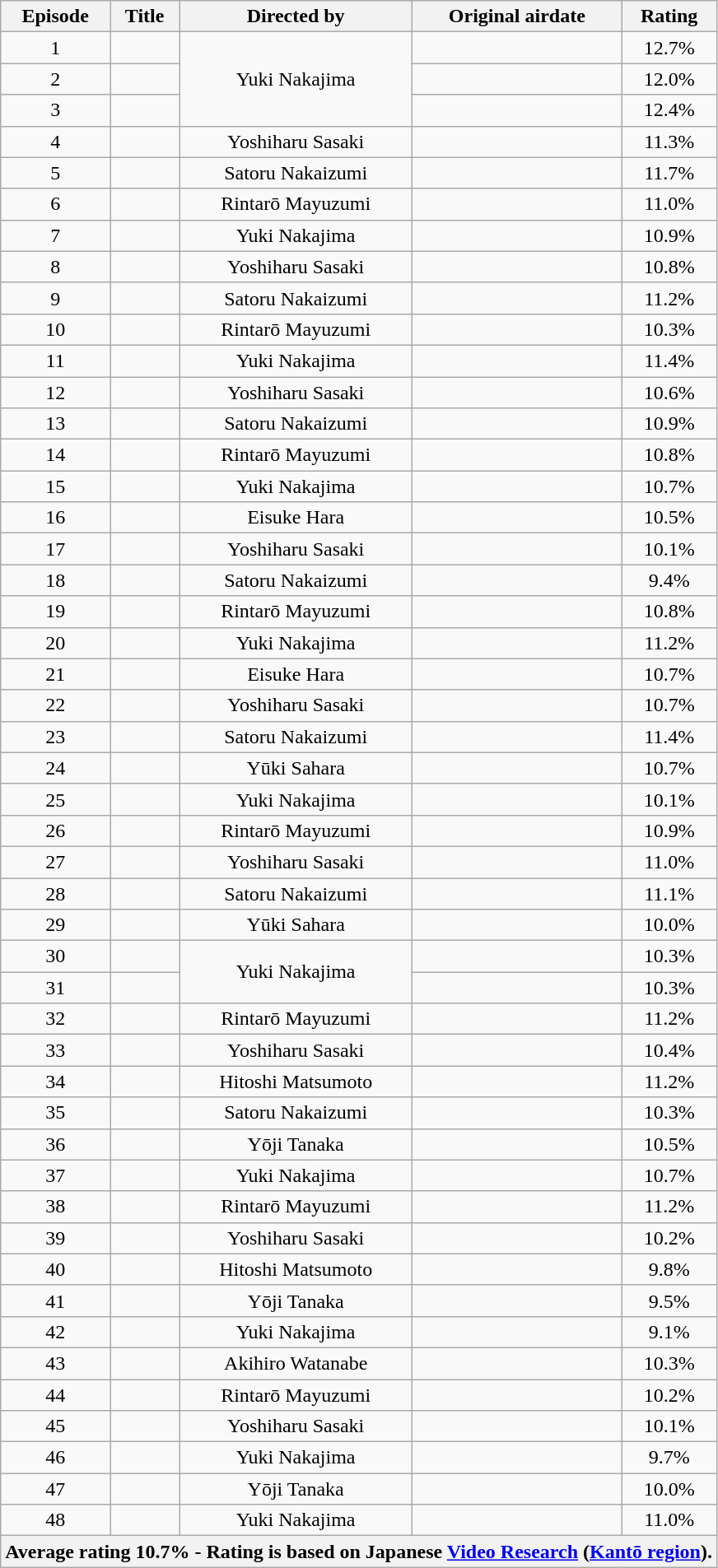<table class="wikitable" style="text-align: center;">
<tr>
<th>Episode</th>
<th>Title</th>
<th>Directed by</th>
<th>Original airdate</th>
<th>Rating</th>
</tr>
<tr>
<td>1</td>
<td></td>
<td rowspan=3>Yuki Nakajima</td>
<td></td>
<td><span>12.7%</span></td>
</tr>
<tr>
<td>2</td>
<td></td>
<td></td>
<td>12.0%</td>
</tr>
<tr>
<td>3</td>
<td></td>
<td></td>
<td>12.4%</td>
</tr>
<tr>
<td>4</td>
<td></td>
<td>Yoshiharu Sasaki</td>
<td></td>
<td>11.3%</td>
</tr>
<tr>
<td>5</td>
<td></td>
<td>Satoru Nakaizumi</td>
<td></td>
<td>11.7%</td>
</tr>
<tr>
<td>6</td>
<td></td>
<td>Rintarō Mayuzumi</td>
<td></td>
<td>11.0%</td>
</tr>
<tr>
<td>7</td>
<td></td>
<td>Yuki Nakajima</td>
<td></td>
<td>10.9%</td>
</tr>
<tr>
<td>8</td>
<td></td>
<td>Yoshiharu Sasaki</td>
<td></td>
<td>10.8%</td>
</tr>
<tr>
<td>9</td>
<td></td>
<td>Satoru Nakaizumi</td>
<td></td>
<td>11.2%</td>
</tr>
<tr>
<td>10</td>
<td></td>
<td>Rintarō Mayuzumi</td>
<td></td>
<td>10.3%</td>
</tr>
<tr>
<td>11</td>
<td></td>
<td>Yuki Nakajima</td>
<td></td>
<td>11.4%</td>
</tr>
<tr>
<td>12</td>
<td></td>
<td>Yoshiharu Sasaki</td>
<td></td>
<td>10.6%</td>
</tr>
<tr>
<td>13</td>
<td></td>
<td>Satoru Nakaizumi</td>
<td></td>
<td>10.9%</td>
</tr>
<tr>
<td>14</td>
<td></td>
<td>Rintarō Mayuzumi</td>
<td></td>
<td>10.8%</td>
</tr>
<tr>
<td>15</td>
<td></td>
<td>Yuki Nakajima</td>
<td></td>
<td>10.7%</td>
</tr>
<tr>
<td>16</td>
<td></td>
<td>Eisuke Hara</td>
<td></td>
<td>10.5%</td>
</tr>
<tr>
<td>17</td>
<td></td>
<td>Yoshiharu Sasaki</td>
<td></td>
<td>10.1%</td>
</tr>
<tr>
<td>18</td>
<td></td>
<td>Satoru Nakaizumi</td>
<td></td>
<td>9.4%</td>
</tr>
<tr>
<td>19</td>
<td></td>
<td>Rintarō Mayuzumi</td>
<td></td>
<td>10.8%</td>
</tr>
<tr>
<td>20</td>
<td></td>
<td>Yuki Nakajima</td>
<td></td>
<td>11.2%</td>
</tr>
<tr>
<td>21</td>
<td></td>
<td>Eisuke Hara</td>
<td></td>
<td>10.7%</td>
</tr>
<tr>
<td>22</td>
<td></td>
<td>Yoshiharu Sasaki</td>
<td></td>
<td>10.7%</td>
</tr>
<tr>
<td>23</td>
<td></td>
<td>Satoru Nakaizumi</td>
<td></td>
<td>11.4%</td>
</tr>
<tr>
<td>24</td>
<td></td>
<td>Yūki Sahara</td>
<td></td>
<td>10.7%</td>
</tr>
<tr>
<td>25</td>
<td></td>
<td>Yuki Nakajima</td>
<td></td>
<td>10.1%</td>
</tr>
<tr>
<td>26</td>
<td></td>
<td>Rintarō Mayuzumi</td>
<td></td>
<td>10.9%</td>
</tr>
<tr>
<td>27</td>
<td></td>
<td>Yoshiharu Sasaki</td>
<td></td>
<td>11.0%</td>
</tr>
<tr>
<td>28</td>
<td></td>
<td>Satoru Nakaizumi</td>
<td></td>
<td>11.1%</td>
</tr>
<tr>
<td>29</td>
<td></td>
<td>Yūki Sahara</td>
<td></td>
<td>10.0%</td>
</tr>
<tr>
<td>30</td>
<td></td>
<td rowspan=2>Yuki Nakajima</td>
<td></td>
<td>10.3%</td>
</tr>
<tr>
<td>31</td>
<td></td>
<td></td>
<td>10.3%</td>
</tr>
<tr>
<td>32</td>
<td></td>
<td>Rintarō Mayuzumi</td>
<td></td>
<td>11.2%</td>
</tr>
<tr>
<td>33</td>
<td></td>
<td>Yoshiharu Sasaki</td>
<td></td>
<td>10.4%</td>
</tr>
<tr>
<td>34</td>
<td></td>
<td>Hitoshi Matsumoto</td>
<td></td>
<td>11.2%</td>
</tr>
<tr>
<td>35</td>
<td></td>
<td>Satoru Nakaizumi</td>
<td></td>
<td>10.3%</td>
</tr>
<tr>
<td>36</td>
<td></td>
<td>Yōji Tanaka</td>
<td></td>
<td>10.5%</td>
</tr>
<tr>
<td>37</td>
<td></td>
<td>Yuki Nakajima</td>
<td></td>
<td>10.7%</td>
</tr>
<tr>
<td>38</td>
<td></td>
<td>Rintarō Mayuzumi</td>
<td></td>
<td>11.2%</td>
</tr>
<tr>
<td>39</td>
<td></td>
<td>Yoshiharu Sasaki</td>
<td></td>
<td>10.2%</td>
</tr>
<tr>
<td>40</td>
<td></td>
<td>Hitoshi Matsumoto</td>
<td></td>
<td>9.8%</td>
</tr>
<tr>
<td>41</td>
<td></td>
<td>Yōji Tanaka</td>
<td></td>
<td>9.5%</td>
</tr>
<tr>
<td>42</td>
<td></td>
<td>Yuki Nakajima</td>
<td></td>
<td><span>9.1%</span></td>
</tr>
<tr>
<td>43</td>
<td></td>
<td>Akihiro Watanabe</td>
<td></td>
<td>10.3%</td>
</tr>
<tr>
<td>44</td>
<td></td>
<td>Rintarō Mayuzumi</td>
<td></td>
<td>10.2%</td>
</tr>
<tr>
<td>45</td>
<td></td>
<td>Yoshiharu Sasaki</td>
<td></td>
<td>10.1%</td>
</tr>
<tr>
<td>46</td>
<td></td>
<td>Yuki Nakajima</td>
<td></td>
<td>9.7%</td>
</tr>
<tr>
<td>47</td>
<td></td>
<td>Yōji Tanaka</td>
<td></td>
<td>10.0%</td>
</tr>
<tr>
<td>48</td>
<td></td>
<td>Yuki Nakajima</td>
<td></td>
<td>11.0%</td>
</tr>
<tr>
<th colspan="5">Average rating 10.7% - Rating is based on Japanese <a href='#'>Video Research</a> (<a href='#'>Kantō region</a>).</th>
</tr>
</table>
